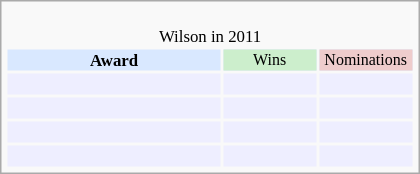<table class="infobox" style="width: 25em; text-align: left; font-size: 70%; vertical-align: middle;">
<tr>
<td colspan="3" style="text-align:center;"><br>Wilson in 2011</td>
</tr>
<tr bgcolor=#D9E8FF style="text-align:center;">
<th style="vertical-align: middle;">Award</th>
<td style="background:#cceecc; font-size:8pt;" width="60px">Wins</td>
<td style="background:#eecccc; font-size:8pt;" width="60px">Nominations</td>
</tr>
<tr bgcolor=#eeeeff>
<td align="center"><br></td>
<td></td>
<td></td>
</tr>
<tr bgcolor=#eeeeff>
<td align="center"><br></td>
<td></td>
<td></td>
</tr>
<tr bgcolor=#eeeeff>
<td align="center"><br></td>
<td></td>
<td></td>
</tr>
<tr bgcolor=#eeeeff>
<td align="center"><br></td>
<td></td>
<td></td>
</tr>
</table>
